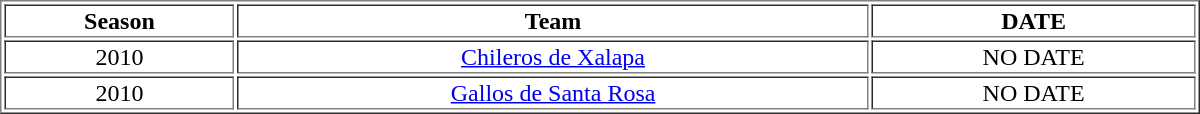<table border=1 width="800px">
<tr align=middle>
<th>Season</th>
<th>Team</th>
<th>DATE</th>
</tr>
<tr align=middle>
<td>2010</td>
<td><a href='#'>Chileros de Xalapa</a></td>
<td>NO DATE</td>
</tr>
<tr align=middle>
<td>2010</td>
<td><a href='#'>Gallos de Santa Rosa</a></td>
<td>NO DATE</td>
</tr>
</table>
